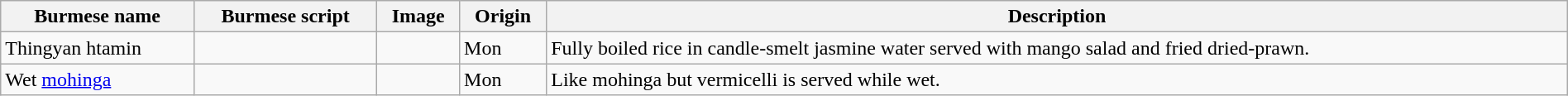<table class="wikitable sortable" style="width:100%;">
<tr>
<th>Burmese name</th>
<th>Burmese script</th>
<th>Image</th>
<th>Origin</th>
<th>Description</th>
</tr>
<tr>
<td>Thingyan htamin</td>
<td></td>
<td></td>
<td>Mon</td>
<td>Fully boiled rice in candle-smelt jasmine water served with mango salad and fried dried-prawn.</td>
</tr>
<tr>
<td>Wet <a href='#'>mohinga</a></td>
<td></td>
<td></td>
<td>Mon</td>
<td>Like mohinga but vermicelli is served while wet.</td>
</tr>
</table>
